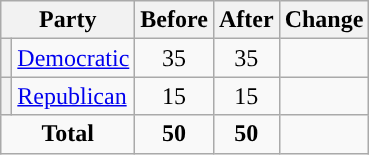<table class="wikitable" style="text-align:center;">
<tr>
<th colspan="2">Party</th>
<th>Before</th>
<th>After</th>
<th>Change</th>
</tr>
<tr>
<th style="background-color:"></th>
<td style="text-align:left;"><a href='#'>Democratic</a></td>
<td>35</td>
<td>35</td>
<td></td>
</tr>
<tr>
<th style="background-color:"></th>
<td style="text-align:left;"><a href='#'>Republican</a></td>
<td>15</td>
<td>15</td>
<td></td>
</tr>
<tr>
<td colspan="2"><strong>Total</strong></td>
<td><strong>50</strong></td>
<td><strong>50</strong></td>
<td></td>
</tr>
</table>
